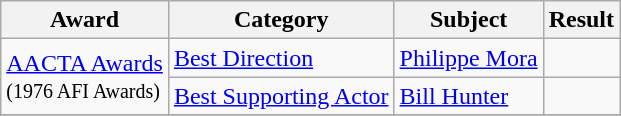<table class="wikitable">
<tr>
<th>Award</th>
<th>Category</th>
<th>Subject</th>
<th>Result</th>
</tr>
<tr>
<td rowspan=2><a href='#'>AACTA Awards</a><br><small>(1976 AFI Awards)</small></td>
<td><a href='#'>Best Direction</a></td>
<td><a href='#'>Philippe Mora</a></td>
<td></td>
</tr>
<tr>
<td><a href='#'>Best Supporting Actor</a></td>
<td><a href='#'>Bill Hunter</a></td>
<td></td>
</tr>
<tr>
</tr>
</table>
